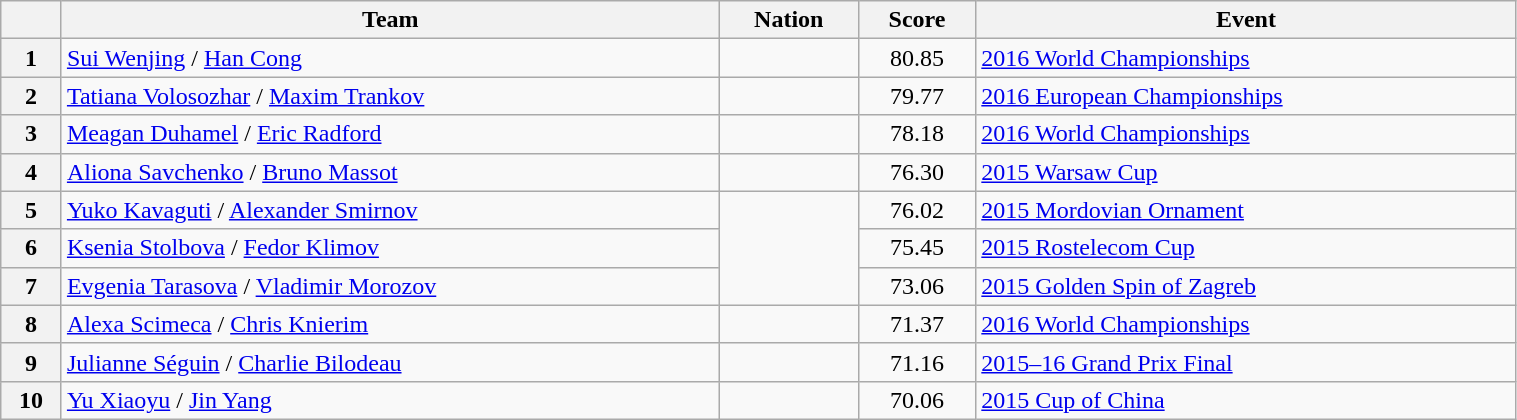<table class="wikitable sortable" style="text-align:left; width:80%">
<tr>
<th scope="col"></th>
<th scope="col">Team</th>
<th scope="col">Nation</th>
<th scope="col">Score</th>
<th scope="col">Event</th>
</tr>
<tr>
<th scope="row">1</th>
<td><a href='#'>Sui Wenjing</a> / <a href='#'>Han Cong</a></td>
<td></td>
<td style="text-align:center;">80.85</td>
<td><a href='#'>2016 World Championships</a></td>
</tr>
<tr>
<th scope="row">2</th>
<td><a href='#'>Tatiana Volosozhar</a> / <a href='#'>Maxim Trankov</a></td>
<td></td>
<td style="text-align:center;">79.77</td>
<td><a href='#'>2016 European Championships</a></td>
</tr>
<tr>
<th scope="row">3</th>
<td><a href='#'>Meagan Duhamel</a> / <a href='#'>Eric Radford</a></td>
<td></td>
<td style="text-align:center;">78.18</td>
<td><a href='#'>2016 World Championships</a></td>
</tr>
<tr>
<th scope="row">4</th>
<td><a href='#'>Aliona Savchenko</a> / <a href='#'>Bruno Massot</a></td>
<td></td>
<td style="text-align:center;">76.30</td>
<td><a href='#'>2015 Warsaw Cup</a></td>
</tr>
<tr>
<th scope="row">5</th>
<td><a href='#'>Yuko Kavaguti</a> / <a href='#'>Alexander Smirnov</a></td>
<td rowspan="3"></td>
<td style="text-align:center;">76.02</td>
<td><a href='#'>2015 Mordovian Ornament</a></td>
</tr>
<tr>
<th scope="row">6</th>
<td><a href='#'>Ksenia Stolbova</a> / <a href='#'>Fedor Klimov</a></td>
<td style="text-align:center;">75.45</td>
<td><a href='#'>2015 Rostelecom Cup</a></td>
</tr>
<tr>
<th scope="row">7</th>
<td><a href='#'>Evgenia Tarasova</a> / <a href='#'>Vladimir Morozov</a></td>
<td style="text-align:center;">73.06</td>
<td><a href='#'>2015 Golden Spin of Zagreb</a></td>
</tr>
<tr>
<th scope="row">8</th>
<td><a href='#'>Alexa Scimeca</a> / <a href='#'>Chris Knierim</a></td>
<td></td>
<td style="text-align:center;">71.37</td>
<td><a href='#'>2016 World Championships</a></td>
</tr>
<tr>
<th scope="row">9</th>
<td><a href='#'>Julianne Séguin</a> / <a href='#'>Charlie Bilodeau</a></td>
<td></td>
<td style="text-align:center;">71.16</td>
<td><a href='#'>2015–16 Grand Prix Final</a></td>
</tr>
<tr>
<th scope="row">10</th>
<td><a href='#'>Yu Xiaoyu</a> / <a href='#'>Jin Yang</a></td>
<td></td>
<td style="text-align:center;">70.06</td>
<td><a href='#'>2015 Cup of China</a></td>
</tr>
</table>
